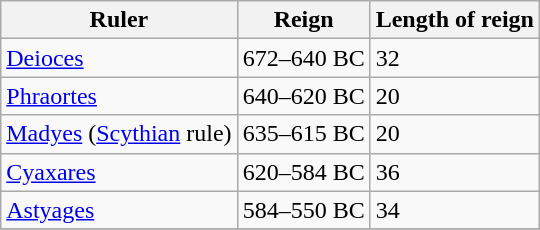<table class="wikitable">
<tr>
<th>Ruler</th>
<th>Reign</th>
<th>Length of reign</th>
</tr>
<tr>
<td><a href='#'>Deioces</a></td>
<td>672–640 BC</td>
<td>32</td>
</tr>
<tr>
<td><a href='#'>Phraortes</a></td>
<td>640–620 BC</td>
<td>20</td>
</tr>
<tr>
<td><a href='#'>Madyes</a> (<a href='#'>Scythian</a> rule)</td>
<td>635–615 BC</td>
<td>20</td>
</tr>
<tr>
<td><a href='#'>Cyaxares</a></td>
<td>620–584 BC</td>
<td>36</td>
</tr>
<tr>
<td><a href='#'>Astyages</a></td>
<td>584–550 BC</td>
<td>34</td>
</tr>
<tr>
</tr>
</table>
